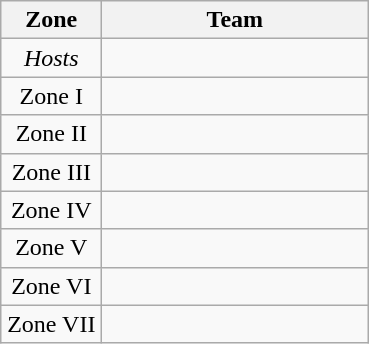<table class="wikitable">
<tr>
<th width=60>Zone</th>
<th width=170>Team</th>
</tr>
<tr>
<td align=center><em>Hosts</em></td>
<td></td>
</tr>
<tr>
<td align=center>Zone I</td>
<td></td>
</tr>
<tr>
<td align=center>Zone II</td>
<td></td>
</tr>
<tr>
<td align=center>Zone III</td>
<td></td>
</tr>
<tr>
<td align=center>Zone IV</td>
<td></td>
</tr>
<tr>
<td align=center>Zone V</td>
<td></td>
</tr>
<tr>
<td align=center>Zone VI</td>
<td></td>
</tr>
<tr>
<td align=center>Zone VII</td>
<td></td>
</tr>
</table>
